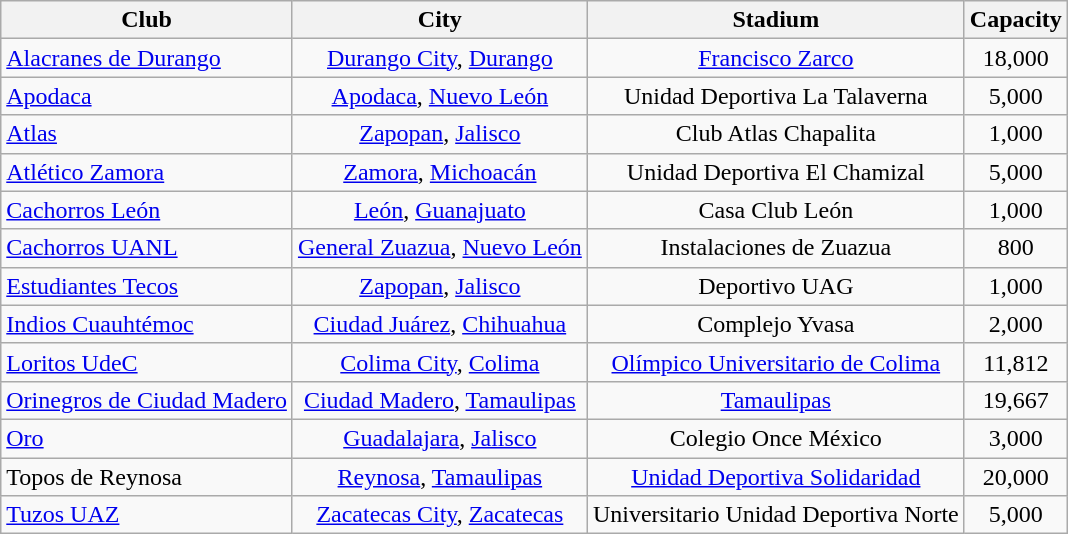<table class="wikitable sortable" style="text-align: center;">
<tr>
<th>Club</th>
<th>City</th>
<th>Stadium</th>
<th>Capacity</th>
</tr>
<tr>
<td align="left"><a href='#'>Alacranes de Durango</a></td>
<td><a href='#'>Durango City</a>, <a href='#'>Durango</a></td>
<td><a href='#'>Francisco Zarco</a></td>
<td>18,000</td>
</tr>
<tr>
<td align="left"><a href='#'>Apodaca</a></td>
<td><a href='#'>Apodaca</a>, <a href='#'>Nuevo León</a></td>
<td>Unidad Deportiva La Talaverna</td>
<td>5,000</td>
</tr>
<tr>
<td align="left"><a href='#'>Atlas</a></td>
<td><a href='#'>Zapopan</a>, <a href='#'>Jalisco</a></td>
<td>Club Atlas Chapalita</td>
<td>1,000</td>
</tr>
<tr>
<td align="left"><a href='#'>Atlético Zamora</a></td>
<td><a href='#'>Zamora</a>, <a href='#'>Michoacán</a></td>
<td>Unidad Deportiva El Chamizal</td>
<td>5,000</td>
</tr>
<tr>
<td align="left"><a href='#'>Cachorros León</a></td>
<td><a href='#'>León</a>, <a href='#'>Guanajuato</a></td>
<td>Casa Club León</td>
<td>1,000</td>
</tr>
<tr>
<td align="left"><a href='#'>Cachorros UANL</a></td>
<td><a href='#'>General Zuazua</a>, <a href='#'>Nuevo León</a></td>
<td>Instalaciones de Zuazua</td>
<td>800</td>
</tr>
<tr>
<td align="left"><a href='#'>Estudiantes Tecos</a></td>
<td><a href='#'>Zapopan</a>, <a href='#'>Jalisco</a></td>
<td>Deportivo UAG</td>
<td>1,000</td>
</tr>
<tr>
<td align="left"><a href='#'>Indios Cuauhtémoc</a></td>
<td><a href='#'>Ciudad Juárez</a>, <a href='#'>Chihuahua</a></td>
<td>Complejo Yvasa</td>
<td>2,000</td>
</tr>
<tr>
<td align="left"><a href='#'>Loritos UdeC</a></td>
<td><a href='#'>Colima City</a>, <a href='#'>Colima</a></td>
<td><a href='#'>Olímpico Universitario de Colima</a></td>
<td>11,812</td>
</tr>
<tr>
<td align="left"><a href='#'>Orinegros de Ciudad Madero</a></td>
<td><a href='#'>Ciudad Madero</a>, <a href='#'>Tamaulipas</a></td>
<td><a href='#'>Tamaulipas</a></td>
<td>19,667</td>
</tr>
<tr>
<td align="left"><a href='#'>Oro</a></td>
<td><a href='#'>Guadalajara</a>, <a href='#'>Jalisco</a></td>
<td>Colegio Once México</td>
<td>3,000</td>
</tr>
<tr>
<td align="left">Topos de Reynosa</td>
<td><a href='#'>Reynosa</a>, <a href='#'>Tamaulipas</a></td>
<td><a href='#'>Unidad Deportiva Solidaridad</a></td>
<td>20,000</td>
</tr>
<tr>
<td align="left"><a href='#'>Tuzos UAZ</a></td>
<td><a href='#'>Zacatecas City</a>, <a href='#'>Zacatecas</a></td>
<td>Universitario Unidad Deportiva Norte</td>
<td>5,000</td>
</tr>
</table>
